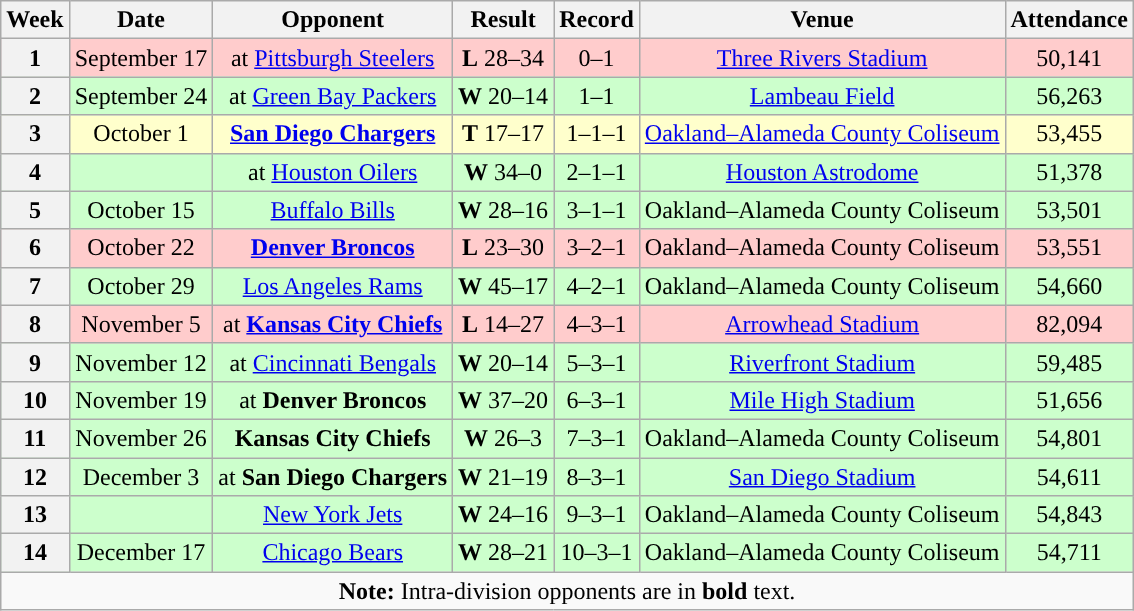<table class="wikitable" style="text-align:center">
<tr>
<th>Week</th>
<th>Date</th>
<th>Opponent</th>
<th>Result</th>
<th>Record</th>
<th>Venue</th>
<th>Attendance</th>
</tr>
<tr style="background:#fcc">
<th>1</th>
<td>September 17</td>
<td>at <a href='#'>Pittsburgh Steelers</a></td>
<td><strong>L</strong> 28–34</td>
<td>0–1</td>
<td><a href='#'>Three Rivers Stadium</a></td>
<td>50,141</td>
</tr>
<tr style="background:#cfc">
<th>2</th>
<td>September 24</td>
<td>at <a href='#'>Green Bay Packers</a></td>
<td><strong>W</strong> 20–14</td>
<td>1–1</td>
<td><a href='#'>Lambeau Field</a></td>
<td>56,263</td>
</tr>
<tr style="background:#ffc">
<th>3</th>
<td>October 1</td>
<td><strong><a href='#'>San Diego Chargers</a></strong></td>
<td><strong>T</strong> 17–17</td>
<td>1–1–1</td>
<td><a href='#'>Oakland–Alameda County Coliseum</a></td>
<td>53,455</td>
</tr>
<tr style="background:#cfc">
<th>4</th>
<td></td>
<td>at <a href='#'>Houston Oilers</a></td>
<td><strong>W</strong> 34–0</td>
<td>2–1–1</td>
<td><a href='#'>Houston Astrodome</a></td>
<td>51,378</td>
</tr>
<tr style="background:#cfc">
<th>5</th>
<td>October 15</td>
<td><a href='#'>Buffalo Bills</a></td>
<td><strong>W</strong> 28–16</td>
<td>3–1–1</td>
<td>Oakland–Alameda County Coliseum</td>
<td>53,501</td>
</tr>
<tr style="background:#fcc">
<th>6</th>
<td>October 22</td>
<td><strong><a href='#'>Denver Broncos</a></strong></td>
<td><strong>L</strong> 23–30</td>
<td>3–2–1</td>
<td>Oakland–Alameda County Coliseum</td>
<td>53,551</td>
</tr>
<tr style="background:#cfc">
<th>7</th>
<td>October 29</td>
<td><a href='#'>Los Angeles Rams</a></td>
<td><strong>W</strong> 45–17</td>
<td>4–2–1</td>
<td>Oakland–Alameda County Coliseum</td>
<td>54,660</td>
</tr>
<tr style="background:#fcc">
<th>8</th>
<td>November 5</td>
<td>at <strong><a href='#'>Kansas City Chiefs</a></strong></td>
<td><strong>L</strong> 14–27</td>
<td>4–3–1</td>
<td><a href='#'>Arrowhead Stadium</a></td>
<td>82,094</td>
</tr>
<tr style="background:#cfc">
<th>9</th>
<td>November 12</td>
<td>at <a href='#'>Cincinnati Bengals</a></td>
<td><strong>W</strong> 20–14</td>
<td>5–3–1</td>
<td><a href='#'>Riverfront Stadium</a></td>
<td>59,485</td>
</tr>
<tr style="background:#cfc">
<th>10</th>
<td>November 19</td>
<td>at <strong>Denver Broncos</strong></td>
<td><strong>W</strong> 37–20</td>
<td>6–3–1</td>
<td><a href='#'>Mile High Stadium</a></td>
<td>51,656</td>
</tr>
<tr style="background:#cfc">
<th>11</th>
<td>November 26</td>
<td><strong>Kansas City Chiefs</strong></td>
<td><strong>W</strong> 26–3</td>
<td>7–3–1</td>
<td>Oakland–Alameda County Coliseum</td>
<td>54,801</td>
</tr>
<tr style="background:#cfc">
<th>12</th>
<td>December 3</td>
<td>at <strong>San Diego Chargers</strong></td>
<td><strong>W</strong> 21–19</td>
<td>8–3–1</td>
<td><a href='#'>San Diego Stadium</a></td>
<td>54,611</td>
</tr>
<tr style="background:#cfc">
<th>13</th>
<td></td>
<td><a href='#'>New York Jets</a></td>
<td><strong>W</strong> 24–16</td>
<td>9–3–1</td>
<td>Oakland–Alameda County Coliseum</td>
<td>54,843</td>
</tr>
<tr style="background:#cfc">
<th>14</th>
<td>December 17</td>
<td><a href='#'>Chicago Bears</a></td>
<td><strong>W</strong> 28–21</td>
<td>10–3–1</td>
<td>Oakland–Alameda County Coliseum</td>
<td>54,711</td>
</tr>
<tr>
<td colspan="7"><strong>Note:</strong> Intra-division opponents are in <strong>bold</strong> text.</td>
</tr>
</table>
